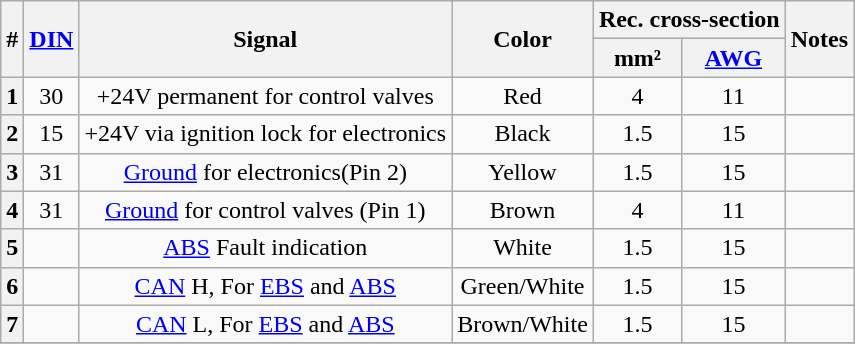<table class="wikitable sortable" style="text-align: center">
<tr>
<th rowspan="2">#</th>
<th rowspan="2"><a href='#'>DIN</a></th>
<th rowspan="2">Signal</th>
<th rowspan="2">Color</th>
<th colspan="2">Rec. cross-section</th>
<th rowspan="2">Notes</th>
</tr>
<tr>
<th>mm²</th>
<th><a href='#'>AWG</a></th>
</tr>
<tr>
<th>1</th>
<td>30</td>
<td>+24V permanent for control valves</td>
<td>Red</td>
<td>4</td>
<td>11</td>
<td></td>
</tr>
<tr>
<th>2</th>
<td>15</td>
<td>+24V via ignition lock for electronics</td>
<td>Black</td>
<td>1.5</td>
<td>15</td>
<td></td>
</tr>
<tr>
<th>3</th>
<td>31</td>
<td><a href='#'>Ground</a> for electronics(Pin 2)</td>
<td>Yellow</td>
<td>1.5</td>
<td>15</td>
<td></td>
</tr>
<tr>
<th>4</th>
<td>31</td>
<td><a href='#'>Ground</a> for control valves (Pin 1)</td>
<td>Brown</td>
<td>4</td>
<td>11</td>
<td></td>
</tr>
<tr>
<th>5</th>
<td></td>
<td><a href='#'>ABS</a> Fault indication</td>
<td>White</td>
<td>1.5</td>
<td>15</td>
<td></td>
</tr>
<tr>
<th>6</th>
<td></td>
<td><a href='#'>CAN</a> H, For <a href='#'>EBS</a> and <a href='#'>ABS</a></td>
<td>Green/White</td>
<td>1.5</td>
<td>15</td>
<td> </td>
</tr>
<tr>
<th>7</th>
<td></td>
<td><a href='#'>CAN</a> L, For <a href='#'>EBS</a> and <a href='#'>ABS</a></td>
<td>Brown/White</td>
<td>1.5</td>
<td>15</td>
<td> </td>
</tr>
<tr>
</tr>
</table>
